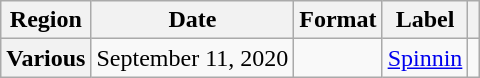<table class="wikitable plainrowheaders">
<tr>
<th>Region</th>
<th>Date</th>
<th>Format</th>
<th>Label</th>
<th></th>
</tr>
<tr>
<th scope="row">Various</th>
<td>September 11, 2020</td>
<td></td>
<td><a href='#'>Spinnin</a></td>
<td></td>
</tr>
</table>
